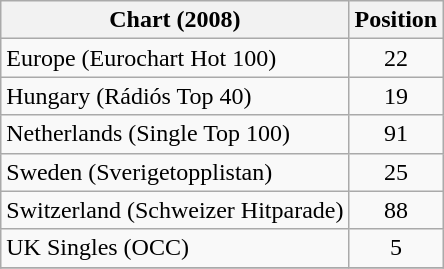<table class="wikitable sortable">
<tr>
<th>Chart (2008)</th>
<th>Position</th>
</tr>
<tr>
<td>Europe (Eurochart Hot 100)</td>
<td style="text-align:center;">22</td>
</tr>
<tr>
<td>Hungary (Rádiós Top 40)</td>
<td style="text-align:center;">19</td>
</tr>
<tr>
<td>Netherlands (Single Top 100)</td>
<td style="text-align:center;">91</td>
</tr>
<tr>
<td>Sweden (Sverigetopplistan)</td>
<td style="text-align:center;">25</td>
</tr>
<tr>
<td>Switzerland (Schweizer Hitparade)</td>
<td style="text-align:center;">88</td>
</tr>
<tr>
<td>UK Singles (OCC)</td>
<td style="text-align:center;">5</td>
</tr>
<tr>
</tr>
</table>
